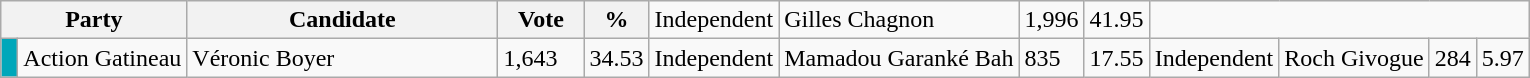<table class="wikitable">
<tr>
<th bgcolor="#DDDDFF" width="100px" colspan="2">Party</th>
<th bgcolor="#DDDDFF" width="200px">Candidate</th>
<th bgcolor="#DDDDFF" width="50px">Vote</th>
<th bgcolor="#DDDDFF" width="30px">%<br></th>
<td>Independent</td>
<td>Gilles Chagnon</td>
<td>1,996</td>
<td>41.95</td>
</tr>
<tr>
<td bgcolor=#00a7ba> </td>
<td>Action Gatineau</td>
<td>Véronic Boyer</td>
<td>1,643</td>
<td>34.53<br></td>
<td>Independent</td>
<td>Mamadou Garanké Bah</td>
<td>835</td>
<td>17.55<br></td>
<td>Independent</td>
<td>Roch Givogue</td>
<td>284</td>
<td>5.97</td>
</tr>
</table>
